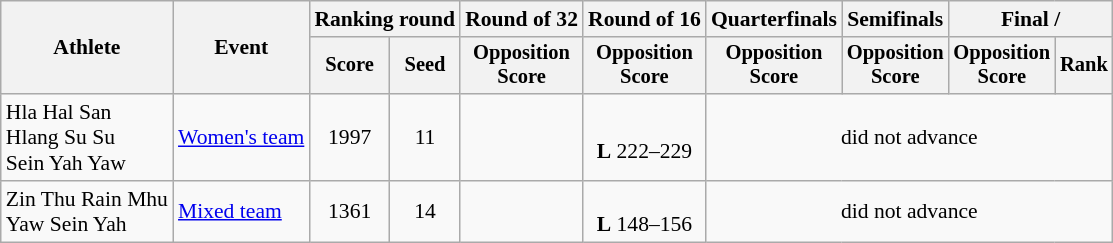<table class="wikitable" style="font-size:90%; text-align:center;">
<tr>
<th rowspan="2">Athlete</th>
<th rowspan="2">Event</th>
<th colspan="2">Ranking round</th>
<th>Round of 32</th>
<th>Round of 16</th>
<th>Quarterfinals</th>
<th>Semifinals</th>
<th colspan=2>Final / </th>
</tr>
<tr style=font-size:95%>
<th>Score</th>
<th>Seed</th>
<th>Opposition<br>Score</th>
<th>Opposition<br>Score</th>
<th>Opposition<br>Score</th>
<th>Opposition<br>Score</th>
<th>Opposition<br>Score</th>
<th>Rank</th>
</tr>
<tr>
<td align=left>Hla Hal San<br>Hlang Su Su<br>Sein Yah Yaw</td>
<td align=left><a href='#'>Women's team</a></td>
<td>1997</td>
<td>11</td>
<td></td>
<td><br><strong>L</strong> 222–229</td>
<td colspan=4>did not advance</td>
</tr>
<tr>
<td align=left>Zin Thu Rain Mhu<br>Yaw Sein Yah</td>
<td align=left><a href='#'>Mixed team</a></td>
<td>1361</td>
<td>14</td>
<td></td>
<td><br><strong>L</strong> 148–156</td>
<td colspan=4>did not advance</td>
</tr>
</table>
